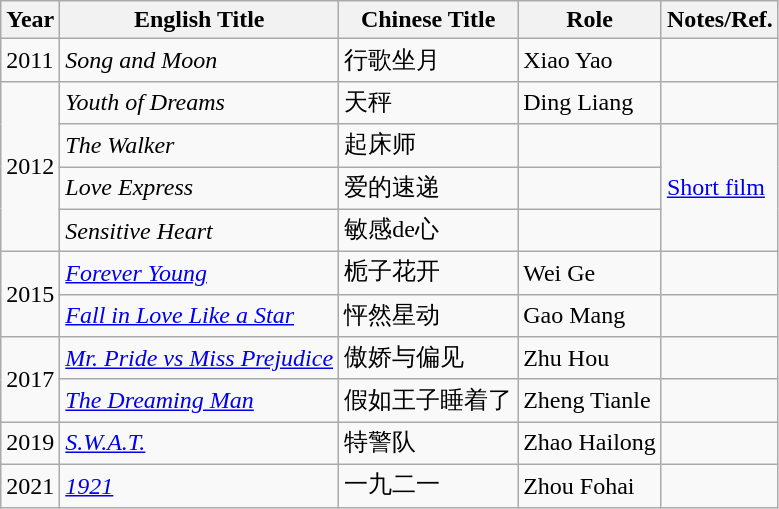<table class="wikitable sortable">
<tr>
<th>Year</th>
<th>English Title</th>
<th>Chinese Title</th>
<th>Role</th>
<th class="unsortable">Notes/Ref.</th>
</tr>
<tr>
<td>2011</td>
<td><em>Song and Moon</em></td>
<td>行歌坐月</td>
<td>Xiao Yao</td>
<td></td>
</tr>
<tr>
<td rowspan=4>2012</td>
<td><em>Youth of Dreams</em></td>
<td>天秤</td>
<td>Ding Liang</td>
<td></td>
</tr>
<tr>
<td><em>The Walker</em></td>
<td>起床师</td>
<td></td>
<td rowspan=3><a href='#'>Short film</a></td>
</tr>
<tr>
<td><em>Love Express</em></td>
<td>爱的速递</td>
<td></td>
</tr>
<tr>
<td><em>Sensitive Heart</em></td>
<td>敏感de心</td>
<td></td>
</tr>
<tr>
<td rowspan=2>2015</td>
<td><em><a href='#'>Forever Young</a></em></td>
<td>栀子花开</td>
<td>Wei Ge</td>
<td></td>
</tr>
<tr>
<td><em><a href='#'>Fall in Love Like a Star</a></em></td>
<td>怦然星动</td>
<td>Gao Mang</td>
<td></td>
</tr>
<tr>
<td rowspan=2>2017</td>
<td><em><a href='#'>Mr. Pride vs Miss Prejudice</a></em></td>
<td>傲娇与偏见</td>
<td>Zhu Hou</td>
<td></td>
</tr>
<tr>
<td><em><a href='#'>The Dreaming Man</a></em></td>
<td>假如王子睡着了</td>
<td>Zheng Tianle</td>
<td></td>
</tr>
<tr>
<td>2019</td>
<td><em><a href='#'>S.W.A.T.</a></em></td>
<td>特警队</td>
<td>Zhao Hailong</td>
<td></td>
</tr>
<tr>
<td>2021</td>
<td><a href='#'><em>1921</em></a></td>
<td>一九二一</td>
<td>Zhou Fohai</td>
<td></td>
</tr>
</table>
